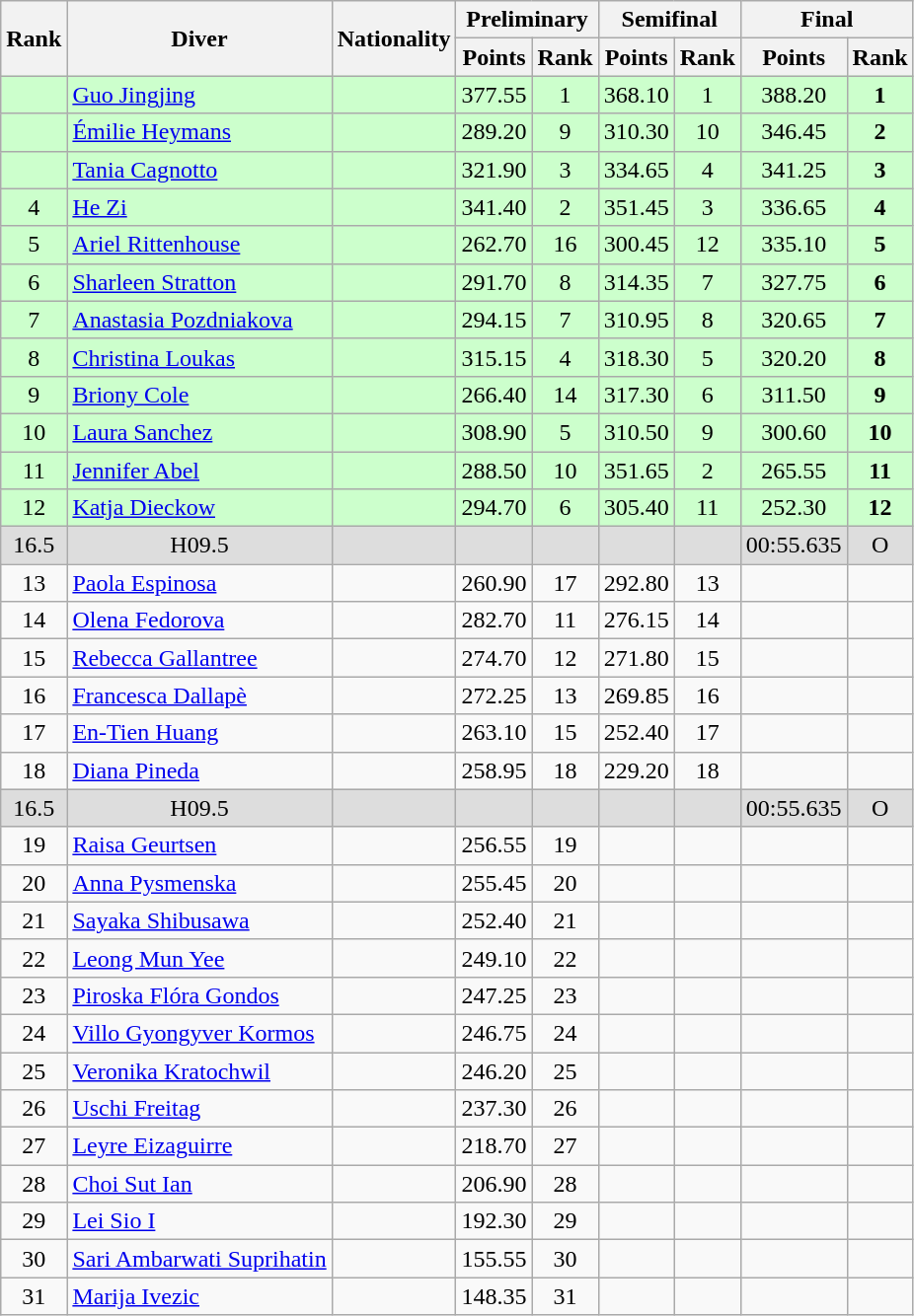<table class="wikitable" style="text-align:center">
<tr>
<th rowspan="2">Rank</th>
<th rowspan="2">Diver</th>
<th rowspan="2">Nationality</th>
<th colspan="2">Preliminary</th>
<th colspan="2">Semifinal</th>
<th colspan="2">Final</th>
</tr>
<tr>
<th>Points</th>
<th>Rank</th>
<th>Points</th>
<th>Rank</th>
<th>Points</th>
<th>Rank</th>
</tr>
<tr bgcolor=ccffcc>
<td></td>
<td align=left><a href='#'>Guo Jingjing</a></td>
<td align=left></td>
<td>377.55</td>
<td>1</td>
<td>368.10</td>
<td>1</td>
<td>388.20</td>
<td><strong>1</strong></td>
</tr>
<tr bgcolor=ccffcc>
<td></td>
<td align=left><a href='#'>Émilie Heymans</a></td>
<td align=left></td>
<td>289.20</td>
<td>9</td>
<td>310.30</td>
<td>10</td>
<td>346.45</td>
<td><strong>2</strong></td>
</tr>
<tr bgcolor=ccffcc>
<td></td>
<td align=left><a href='#'>Tania Cagnotto</a></td>
<td align=left></td>
<td>321.90</td>
<td>3</td>
<td>334.65</td>
<td>4</td>
<td>341.25</td>
<td><strong>3</strong></td>
</tr>
<tr bgcolor=ccffcc>
<td>4</td>
<td align=left><a href='#'>He Zi</a></td>
<td align=left></td>
<td>341.40</td>
<td>2</td>
<td>351.45</td>
<td>3</td>
<td>336.65</td>
<td><strong>4</strong></td>
</tr>
<tr bgcolor=ccffcc>
<td>5</td>
<td align=left><a href='#'>Ariel Rittenhouse</a></td>
<td align=left></td>
<td>262.70</td>
<td>16</td>
<td>300.45</td>
<td>12</td>
<td>335.10</td>
<td><strong>5</strong></td>
</tr>
<tr bgcolor=ccffcc>
<td>6</td>
<td align=left><a href='#'>Sharleen Stratton</a></td>
<td align=left></td>
<td>291.70</td>
<td>8</td>
<td>314.35</td>
<td>7</td>
<td>327.75</td>
<td><strong>6</strong></td>
</tr>
<tr bgcolor=ccffcc>
<td>7</td>
<td align=left><a href='#'>Anastasia Pozdniakova</a></td>
<td align=left></td>
<td>294.15</td>
<td>7</td>
<td>310.95</td>
<td>8</td>
<td>320.65</td>
<td><strong>7</strong></td>
</tr>
<tr bgcolor=ccffcc>
<td>8</td>
<td align=left><a href='#'>Christina Loukas</a></td>
<td align=left></td>
<td>315.15</td>
<td>4</td>
<td>318.30</td>
<td>5</td>
<td>320.20</td>
<td><strong>8</strong></td>
</tr>
<tr bgcolor=ccffcc>
<td>9</td>
<td align=left><a href='#'>Briony Cole</a></td>
<td align=left></td>
<td>266.40</td>
<td>14</td>
<td>317.30</td>
<td>6</td>
<td>311.50</td>
<td><strong>9</strong></td>
</tr>
<tr bgcolor=ccffcc>
<td>10</td>
<td align=left><a href='#'>Laura Sanchez</a></td>
<td align=left></td>
<td>308.90</td>
<td>5</td>
<td>310.50</td>
<td>9</td>
<td>300.60</td>
<td><strong>10</strong></td>
</tr>
<tr bgcolor=ccffcc>
<td>11</td>
<td align=left><a href='#'>Jennifer Abel</a></td>
<td align=left></td>
<td>288.50</td>
<td>10</td>
<td>351.65</td>
<td>2</td>
<td>265.55</td>
<td><strong>11</strong></td>
</tr>
<tr bgcolor=ccffcc>
<td>12</td>
<td align=left><a href='#'>Katja Dieckow</a></td>
<td align=left></td>
<td>294.70</td>
<td>6</td>
<td>305.40</td>
<td>11</td>
<td>252.30</td>
<td><strong>12</strong></td>
</tr>
<tr bgcolor=#DDDDDD>
<td><span>16.5</span></td>
<td><span>H09.5</span></td>
<td></td>
<td></td>
<td></td>
<td></td>
<td></td>
<td><span>00:55.635</span></td>
<td><span>O</span></td>
</tr>
<tr>
<td>13</td>
<td align=left><a href='#'>Paola Espinosa</a></td>
<td align=left></td>
<td>260.90</td>
<td>17</td>
<td>292.80</td>
<td>13</td>
<td></td>
<td></td>
</tr>
<tr>
<td>14</td>
<td align=left><a href='#'>Olena Fedorova</a></td>
<td align=left></td>
<td>282.70</td>
<td>11</td>
<td>276.15</td>
<td>14</td>
<td></td>
<td></td>
</tr>
<tr>
<td>15</td>
<td align=left><a href='#'>Rebecca Gallantree</a></td>
<td align=left></td>
<td>274.70</td>
<td>12</td>
<td>271.80</td>
<td>15</td>
<td></td>
<td></td>
</tr>
<tr>
<td>16</td>
<td align=left><a href='#'>Francesca Dallapè</a></td>
<td align=left></td>
<td>272.25</td>
<td>13</td>
<td>269.85</td>
<td>16</td>
<td></td>
<td></td>
</tr>
<tr>
<td>17</td>
<td align=left><a href='#'>En-Tien Huang</a></td>
<td align=left></td>
<td>263.10</td>
<td>15</td>
<td>252.40</td>
<td>17</td>
<td></td>
<td></td>
</tr>
<tr>
<td>18</td>
<td align=left><a href='#'>Diana Pineda</a></td>
<td align=left></td>
<td>258.95</td>
<td>18</td>
<td>229.20</td>
<td>18</td>
<td></td>
<td></td>
</tr>
<tr bgcolor=#DDDDDD>
<td><span>16.5</span></td>
<td><span>H09.5</span></td>
<td></td>
<td></td>
<td></td>
<td></td>
<td></td>
<td><span>00:55.635</span></td>
<td><span>O</span></td>
</tr>
<tr>
<td>19</td>
<td align=left><a href='#'>Raisa Geurtsen</a></td>
<td align=left></td>
<td>256.55</td>
<td>19</td>
<td></td>
<td></td>
<td></td>
<td></td>
</tr>
<tr>
<td>20</td>
<td align=left><a href='#'>Anna Pysmenska</a></td>
<td align=left></td>
<td>255.45</td>
<td>20</td>
<td></td>
<td></td>
<td></td>
<td></td>
</tr>
<tr>
<td>21</td>
<td align=left><a href='#'>Sayaka Shibusawa</a></td>
<td align=left></td>
<td>252.40</td>
<td>21</td>
<td></td>
<td></td>
<td></td>
<td></td>
</tr>
<tr>
<td>22</td>
<td align=left><a href='#'>Leong Mun Yee</a></td>
<td align=left></td>
<td>249.10</td>
<td>22</td>
<td></td>
<td></td>
<td></td>
<td></td>
</tr>
<tr>
<td>23</td>
<td align=left><a href='#'>Piroska Flóra Gondos</a></td>
<td align=left></td>
<td>247.25</td>
<td>23</td>
<td></td>
<td></td>
<td></td>
<td></td>
</tr>
<tr>
<td>24</td>
<td align=left><a href='#'>Villo Gyongyver Kormos</a></td>
<td align=left></td>
<td>246.75</td>
<td>24</td>
<td></td>
<td></td>
<td></td>
<td></td>
</tr>
<tr>
<td>25</td>
<td align=left><a href='#'>Veronika Kratochwil</a></td>
<td align=left></td>
<td>246.20</td>
<td>25</td>
<td></td>
<td></td>
<td></td>
<td></td>
</tr>
<tr>
<td>26</td>
<td align=left><a href='#'>Uschi Freitag</a></td>
<td align=left></td>
<td>237.30</td>
<td>26</td>
<td></td>
<td></td>
<td></td>
<td></td>
</tr>
<tr>
<td>27</td>
<td align=left><a href='#'>Leyre Eizaguirre</a></td>
<td align=left></td>
<td>218.70</td>
<td>27</td>
<td></td>
<td></td>
<td></td>
<td></td>
</tr>
<tr>
<td>28</td>
<td align=left><a href='#'>Choi Sut Ian</a></td>
<td align=left></td>
<td>206.90</td>
<td>28</td>
<td></td>
<td></td>
<td></td>
<td></td>
</tr>
<tr>
<td>29</td>
<td align=left><a href='#'>Lei Sio I</a></td>
<td align=left></td>
<td>192.30</td>
<td>29</td>
<td></td>
<td></td>
<td></td>
<td></td>
</tr>
<tr>
<td>30</td>
<td align=left><a href='#'>Sari Ambarwati Suprihatin</a></td>
<td align=left></td>
<td>155.55</td>
<td>30</td>
<td></td>
<td></td>
<td></td>
<td></td>
</tr>
<tr>
<td>31</td>
<td align=left><a href='#'>Marija Ivezic</a></td>
<td align=left></td>
<td>148.35</td>
<td>31</td>
<td></td>
<td></td>
<td></td>
<td></td>
</tr>
</table>
